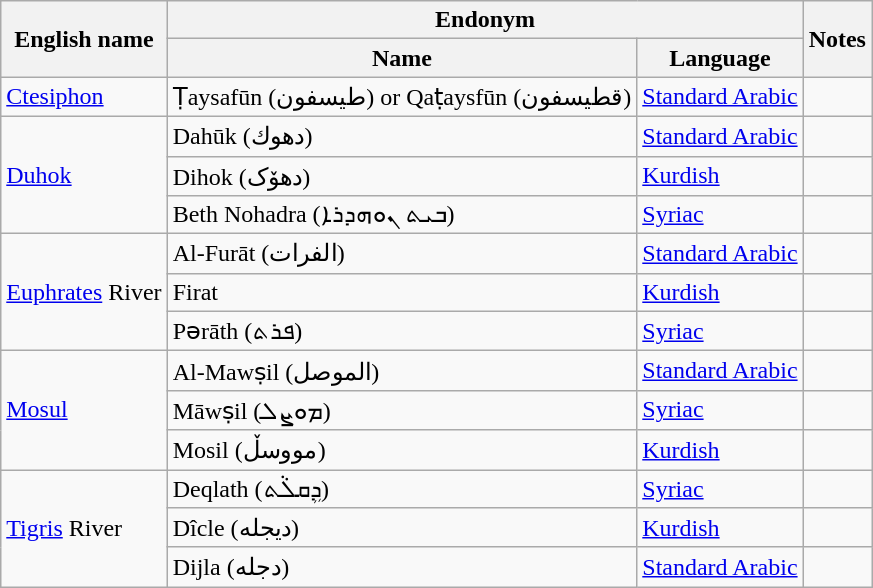<table class="wikitable sortable mw-collapsible">
<tr>
<th rowspan="2">English name</th>
<th colspan="2">Endonym</th>
<th rowspan="2">Notes</th>
</tr>
<tr>
<th>Name</th>
<th>Language</th>
</tr>
<tr>
<td><a href='#'>Ctesiphon</a></td>
<td>Ṭaysafūn (طيسفون) or Qaṭaysfūn (قطيسفون)</td>
<td><a href='#'>Standard Arabic</a></td>
<td></td>
</tr>
<tr>
<td rowspan="3"><a href='#'>Duhok</a></td>
<td>Dahūk (دهوك)</td>
<td><a href='#'>Standard Arabic</a></td>
<td></td>
</tr>
<tr>
<td>Dihok (دهۆک)</td>
<td><a href='#'>Kurdish</a></td>
<td></td>
</tr>
<tr>
<td>Beth Nohadra (ܒܝܬ ܢܘܗܕܪܐ)</td>
<td><a href='#'>Syriac</a></td>
<td></td>
</tr>
<tr>
<td rowspan="3"><a href='#'>Euphrates</a> River</td>
<td>Al-Furāt (الفرات)</td>
<td><a href='#'>Standard Arabic</a></td>
<td></td>
</tr>
<tr>
<td>Firat</td>
<td><a href='#'>Kurdish</a></td>
<td></td>
</tr>
<tr>
<td>Pǝrāth (ܦܪܬ)</td>
<td><a href='#'>Syriac</a></td>
<td></td>
</tr>
<tr>
<td rowspan="3"><a href='#'>Mosul</a></td>
<td>Al-Mawṣil (الموصل)</td>
<td><a href='#'>Standard Arabic</a></td>
<td></td>
</tr>
<tr>
<td>Māwṣil (ܡܘܨܠ)</td>
<td><a href='#'>Syriac</a></td>
<td></td>
</tr>
<tr>
<td>Mosil (مووسڵ)</td>
<td><a href='#'>Kurdish</a></td>
<td></td>
</tr>
<tr>
<td rowspan="3"><a href='#'>Tigris</a> River</td>
<td>Deqlath (ܕܹܩܠܵܬ)</td>
<td><a href='#'>Syriac</a></td>
<td></td>
</tr>
<tr>
<td>Dîcle (دیجلە)</td>
<td><a href='#'>Kurdish</a></td>
<td></td>
</tr>
<tr>
<td>Dijla (دجله)</td>
<td><a href='#'>Standard Arabic</a></td>
<td></td>
</tr>
</table>
